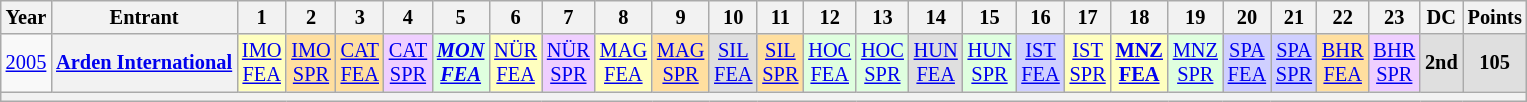<table class="wikitable" style="text-align:center; font-size:85%">
<tr>
<th>Year</th>
<th>Entrant</th>
<th>1</th>
<th>2</th>
<th>3</th>
<th>4</th>
<th>5</th>
<th>6</th>
<th>7</th>
<th>8</th>
<th>9</th>
<th>10</th>
<th>11</th>
<th>12</th>
<th>13</th>
<th>14</th>
<th>15</th>
<th>16</th>
<th>17</th>
<th>18</th>
<th>19</th>
<th>20</th>
<th>21</th>
<th>22</th>
<th>23</th>
<th>DC</th>
<th>Points</th>
</tr>
<tr>
<td><a href='#'>2005</a></td>
<th nowrap><a href='#'>Arden International</a></th>
<td style="background:#ffffbf;"><a href='#'>IMO<br>FEA</a><br></td>
<td style="background:#ffdf9f;"><a href='#'>IMO<br>SPR</a><br></td>
<td style="background:#ffdf9f;"><a href='#'>CAT<br>FEA</a><br></td>
<td style="background:#efcfff;"><a href='#'>CAT<br>SPR</a><br></td>
<td style="background:#dfffdf;"><strong><em><a href='#'>MON<br>FEA</a></em></strong><br></td>
<td style="background:#ffffbf;"><a href='#'>NÜR<br>FEA</a><br></td>
<td style="background:#efcfff;"><a href='#'>NÜR<br>SPR</a><br></td>
<td style="background:#ffffbf;"><a href='#'>MAG<br>FEA</a><br></td>
<td style="background:#ffdf9f;"><a href='#'>MAG<br>SPR</a><br></td>
<td style="background:#dfdfdf;"><a href='#'>SIL<br>FEA</a><br></td>
<td style="background:#ffdf9f;"><a href='#'>SIL<br>SPR</a><br></td>
<td style="background:#dfffdf;"><a href='#'>HOC<br>FEA</a><br></td>
<td style="background:#dfffdf;"><a href='#'>HOC<br>SPR</a><br></td>
<td style="background:#dfdfdf;"><a href='#'>HUN<br>FEA</a><br></td>
<td style="background:#dfffdf;"><a href='#'>HUN<br>SPR</a><br></td>
<td style="background:#cfcfff;"><a href='#'>IST<br>FEA</a><br></td>
<td style="background:#ffffbf;"><a href='#'>IST<br>SPR</a><br></td>
<td style="background:#ffffbf;"><strong><a href='#'>MNZ<br>FEA</a></strong><br></td>
<td style="background:#dfffdf;"><a href='#'>MNZ<br>SPR</a><br></td>
<td style="background:#cfcfff;"><a href='#'>SPA<br>FEA</a><br></td>
<td style="background:#cfcfff;"><a href='#'>SPA<br>SPR</a><br></td>
<td style="background:#ffdf9f;"><a href='#'>BHR<br>FEA</a><br></td>
<td style="background:#efcfff;"><a href='#'>BHR<br>SPR</a><br></td>
<th style="background:#dfdfdf;">2nd</th>
<th style="background:#dfdfdf;">105</th>
</tr>
<tr>
<th colspan="27"></th>
</tr>
</table>
